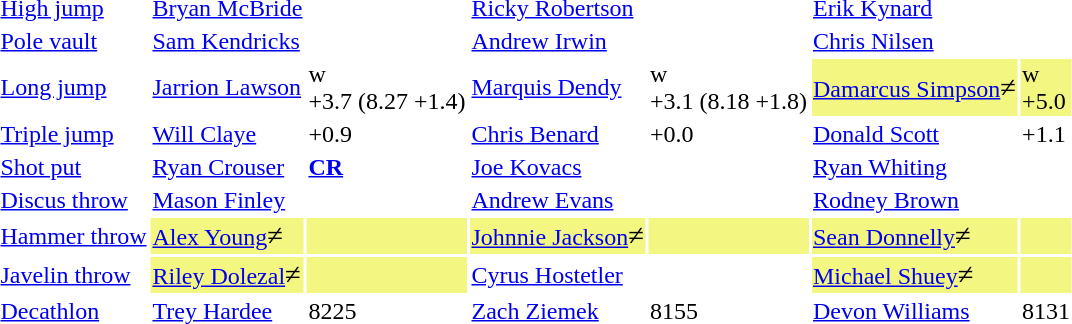<table>
<tr>
<td><a href='#'>High jump</a></td>
<td><a href='#'>Bryan McBride</a></td>
<td></td>
<td><a href='#'>Ricky Robertson</a></td>
<td></td>
<td><a href='#'>Erik Kynard</a></td>
<td></td>
</tr>
<tr>
<td><a href='#'>Pole vault</a></td>
<td><a href='#'>Sam Kendricks</a></td>
<td></td>
<td><a href='#'>Andrew Irwin</a></td>
<td></td>
<td><a href='#'>Chris Nilsen</a></td>
<td></td>
</tr>
<tr>
<td><a href='#'>Long jump</a></td>
<td><a href='#'>Jarrion Lawson</a></td>
<td>w<br>+3.7 (8.27 +1.4)</td>
<td><a href='#'>Marquis Dendy</a></td>
<td>w<br>+3.1 (8.18 +1.8)</td>
<td bgcolor=#F3F781><a href='#'>Damarcus Simpson</a><big>≠</big></td>
<td bgcolor=#F3F781>w<br>+5.0</td>
</tr>
<tr>
<td><a href='#'>Triple jump</a></td>
<td><a href='#'>Will Claye</a></td>
<td> +0.9</td>
<td><a href='#'>Chris Benard</a></td>
<td> +0.0</td>
<td><a href='#'>Donald Scott</a></td>
<td> +1.1</td>
</tr>
<tr>
<td><a href='#'>Shot put</a></td>
<td><a href='#'>Ryan Crouser</a></td>
<td> <strong><a href='#'>CR</a></strong></td>
<td><a href='#'>Joe Kovacs</a></td>
<td></td>
<td><a href='#'>Ryan Whiting</a></td>
<td></td>
</tr>
<tr>
<td><a href='#'>Discus throw</a></td>
<td><a href='#'>Mason Finley</a></td>
<td></td>
<td><a href='#'>Andrew Evans</a></td>
<td></td>
<td><a href='#'>Rodney Brown</a></td>
<td></td>
</tr>
<tr>
<td><a href='#'>Hammer throw</a></td>
<td bgcolor=#F3F781><a href='#'>Alex Young</a><big>≠</big></td>
<td bgcolor=#F3F781></td>
<td bgcolor=#F3F781><a href='#'>Johnnie Jackson</a><big>≠</big></td>
<td bgcolor=#F3F781></td>
<td bgcolor=#F3F781><a href='#'>Sean Donnelly</a><big>≠</big></td>
<td bgcolor=#F3F781></td>
</tr>
<tr>
<td><a href='#'>Javelin throw</a></td>
<td bgcolor=#F3F781><a href='#'>Riley Dolezal</a><big>≠</big></td>
<td bgcolor=#F3F781></td>
<td><a href='#'>Cyrus Hostetler</a></td>
<td></td>
<td bgcolor=#F3F781><a href='#'>Michael Shuey</a><big>≠</big></td>
<td bgcolor=#F3F781></td>
</tr>
<tr>
<td><a href='#'>Decathlon</a></td>
<td><a href='#'>Trey Hardee</a></td>
<td>8225</td>
<td><a href='#'>Zach Ziemek</a></td>
<td>8155</td>
<td><a href='#'>Devon Williams</a></td>
<td>8131</td>
</tr>
</table>
